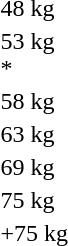<table>
<tr>
<td>48 kg<br></td>
<td></td>
<td></td>
<td></td>
</tr>
<tr>
<td>53 kg<br>*</td>
<td></td>
<td></td>
<td></td>
</tr>
<tr>
<td>58 kg<br></td>
<td></td>
<td></td>
<td></td>
</tr>
<tr>
<td>63 kg<br></td>
<td></td>
<td></td>
<td></td>
</tr>
<tr>
<td>69 kg<br></td>
<td></td>
<td></td>
<td></td>
</tr>
<tr>
<td>75 kg<br></td>
<td></td>
<td></td>
<td></td>
</tr>
<tr>
<td>+75 kg<br></td>
<td></td>
<td></td>
<td></td>
</tr>
</table>
